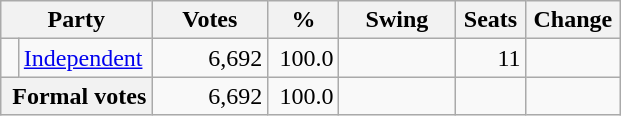<table class="wikitable" style="text-align:right; margin-bottom:0">
<tr>
<th style="width:10px" colspan=3>Party</th>
<th style="width:70px;">Votes</th>
<th style="width:40px;">%</th>
<th style="width:70px;">Swing</th>
<th style="width:40px;">Seats</th>
<th style="width:40px;">Change</th>
</tr>
<tr>
<td> </td>
<td style="text-align:left;" colspan="2"><a href='#'>Independent</a></td>
<td style="width:70px;">6,692</td>
<td style="width:40px;">100.0</td>
<td style="width:55px;"></td>
<td style="width:40px;">11</td>
<td style="width:55px;"></td>
</tr>
<tr>
<th colspan="3" rowspan="1"> Formal votes</th>
<td>6,692</td>
<td>100.0</td>
<td></td>
<td></td>
<td></td>
</tr>
</table>
